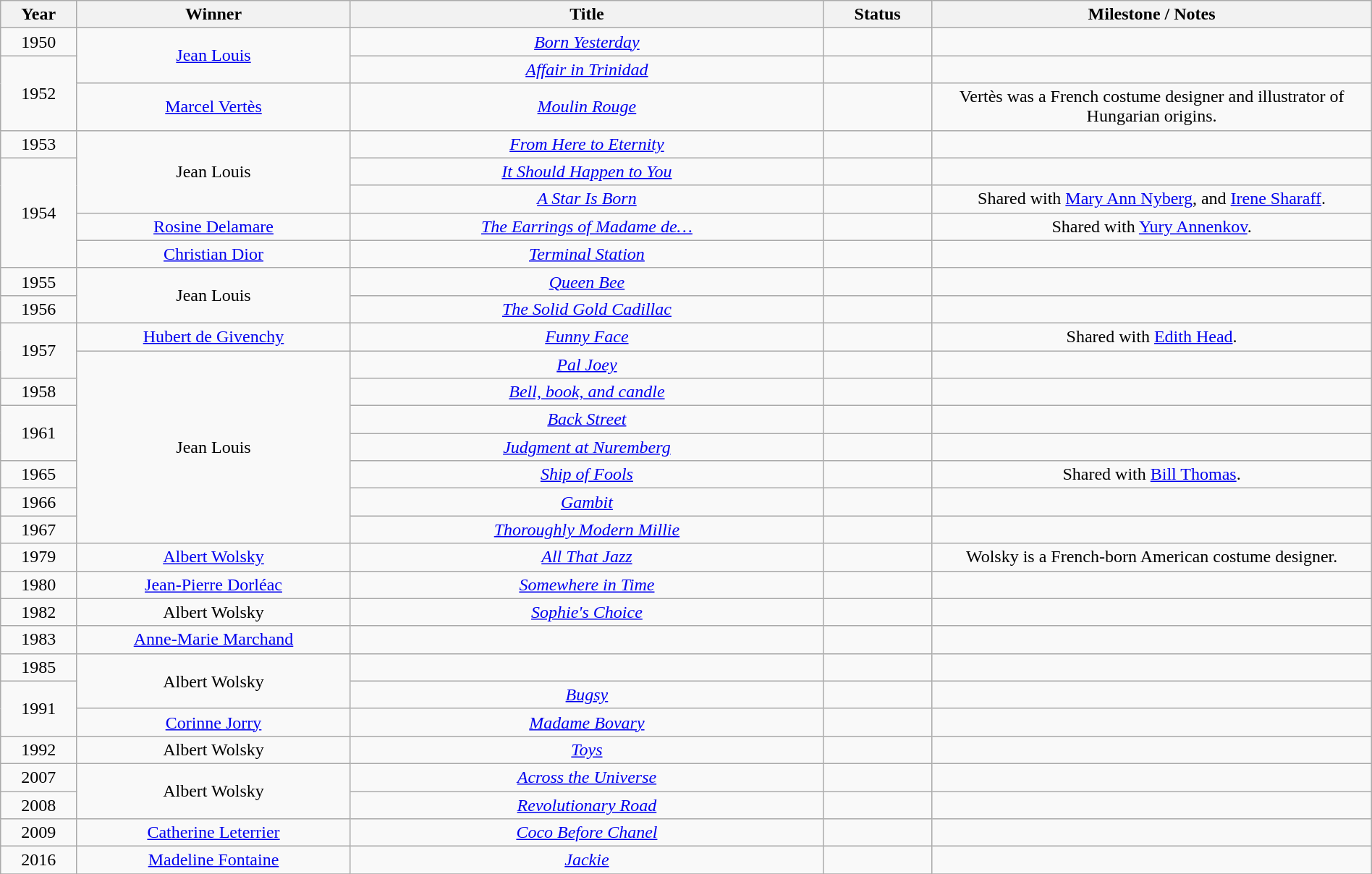<table class="wikitable" style="text-align: center" width="100%" cellpadding="5">
<tr>
<th width="50">Year</th>
<th width="200">Winner</th>
<th width="350">Title</th>
<th width="75">Status</th>
<th width="325">Milestone / Notes</th>
</tr>
<tr>
<td align="center">1950</td>
<td rowspan="2"><a href='#'>Jean Louis</a></td>
<td><em><a href='#'>Born Yesterday</a></em></td>
<td></td>
<td></td>
</tr>
<tr>
<td rowspan="2">1952</td>
<td><em><a href='#'>Affair in Trinidad</a></em></td>
<td></td>
<td></td>
</tr>
<tr>
<td><a href='#'>Marcel Vertès</a></td>
<td><em><a href='#'>Moulin Rouge</a></em></td>
<td></td>
<td>Vertès was a French costume designer and illustrator of Hungarian origins.</td>
</tr>
<tr>
<td>1953</td>
<td rowspan="3">Jean Louis</td>
<td><em><a href='#'>From Here to Eternity</a></em></td>
<td></td>
<td></td>
</tr>
<tr>
<td rowspan="4">1954</td>
<td><em><a href='#'>It Should Happen to You</a></em></td>
<td></td>
<td></td>
</tr>
<tr>
<td><a href='#'><em>A Star Is Born</em></a></td>
<td></td>
<td>Shared with <a href='#'>Mary Ann Nyberg</a>, and <a href='#'>Irene Sharaff</a>.</td>
</tr>
<tr>
<td><a href='#'>Rosine Delamare</a></td>
<td><em><a href='#'>The Earrings of Madame de…</a></em></td>
<td></td>
<td>Shared with <a href='#'>Yury Annenkov</a>.</td>
</tr>
<tr>
<td><a href='#'>Christian Dior</a></td>
<td><a href='#'><em>Terminal Station</em></a></td>
<td></td>
<td></td>
</tr>
<tr>
<td>1955</td>
<td rowspan="2">Jean Louis</td>
<td><a href='#'><em>Queen Bee</em></a></td>
<td></td>
<td></td>
</tr>
<tr>
<td>1956</td>
<td><em><a href='#'>The Solid Gold Cadillac</a></em></td>
<td></td>
<td></td>
</tr>
<tr>
<td align="center" rowspan="2">1957</td>
<td><a href='#'>Hubert de Givenchy</a></td>
<td><em><a href='#'>Funny Face</a></em></td>
<td></td>
<td>Shared with <a href='#'>Edith Head</a>.</td>
</tr>
<tr>
<td rowspan="7">Jean Louis</td>
<td><a href='#'><em>Pal Joey</em></a></td>
<td></td>
<td></td>
</tr>
<tr>
<td>1958</td>
<td><em><a href='#'>Bell, book, and candle</a></em></td>
<td></td>
<td></td>
</tr>
<tr>
<td rowspan="2">1961</td>
<td><a href='#'><em>Back Street</em></a></td>
<td></td>
<td></td>
</tr>
<tr>
<td><em><a href='#'>Judgment at Nuremberg</a></em></td>
<td></td>
<td></td>
</tr>
<tr>
<td>1965</td>
<td><a href='#'><em>Ship of Fools</em></a></td>
<td></td>
<td>Shared with <a href='#'>Bill Thomas</a>.</td>
</tr>
<tr>
<td>1966</td>
<td><a href='#'><em>Gambit</em></a></td>
<td></td>
<td></td>
</tr>
<tr>
<td>1967</td>
<td><em><a href='#'>Thoroughly Modern Millie</a></em></td>
<td></td>
<td></td>
</tr>
<tr>
<td align="center">1979</td>
<td><a href='#'>Albert Wolsky</a></td>
<td><em><a href='#'>All That Jazz</a></em></td>
<td></td>
<td>Wolsky is a French-born American costume designer.</td>
</tr>
<tr>
<td align="center">1980</td>
<td><a href='#'>Jean-Pierre Dorléac</a></td>
<td><em><a href='#'>Somewhere in Time</a></em></td>
<td></td>
<td></td>
</tr>
<tr>
<td align="center">1982</td>
<td>Albert Wolsky</td>
<td><em><a href='#'>Sophie's Choice</a></em></td>
<td></td>
<td></td>
</tr>
<tr>
<td align="center">1983</td>
<td><a href='#'>Anne-Marie Marchand</a></td>
<td><em></em></td>
<td></td>
<td></td>
</tr>
<tr>
<td align="center">1985</td>
<td rowspan="2">Albert Wolsky</td>
<td><em></em></td>
<td></td>
<td></td>
</tr>
<tr>
<td align="center" rowspan="2">1991</td>
<td><em><a href='#'>Bugsy</a></em></td>
<td></td>
<td></td>
</tr>
<tr>
<td><a href='#'>Corinne Jorry</a></td>
<td><a href='#'><em>Madame Bovary</em></a></td>
<td></td>
<td></td>
</tr>
<tr>
<td align="center">1992</td>
<td rowspan="1">Albert Wolsky</td>
<td><em><a href='#'>Toys</a></em></td>
<td></td>
<td></td>
</tr>
<tr>
<td align="center">2007</td>
<td rowspan="2">Albert Wolsky</td>
<td><em><a href='#'>Across the Universe</a></em></td>
<td></td>
<td></td>
</tr>
<tr>
<td align="center">2008</td>
<td><em><a href='#'>Revolutionary Road</a></em></td>
<td></td>
<td></td>
</tr>
<tr>
<td align="center">2009</td>
<td><a href='#'>Catherine Leterrier</a></td>
<td><em><a href='#'>Coco Before Chanel</a></em></td>
<td></td>
<td></td>
</tr>
<tr>
<td align="center">2016</td>
<td><a href='#'>Madeline Fontaine</a></td>
<td><em><a href='#'>Jackie</a></em></td>
<td></td>
<td></td>
</tr>
<tr>
</tr>
</table>
